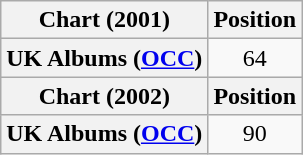<table class="wikitable plainrowheaders">
<tr>
<th scope="col">Chart (2001)</th>
<th scope="col">Position</th>
</tr>
<tr>
<th scope="row">UK Albums (<a href='#'>OCC</a>)</th>
<td align="center">64</td>
</tr>
<tr>
<th scope="col">Chart (2002)</th>
<th scope="col">Position</th>
</tr>
<tr>
<th scope="row">UK Albums (<a href='#'>OCC</a>)</th>
<td align="center">90</td>
</tr>
</table>
